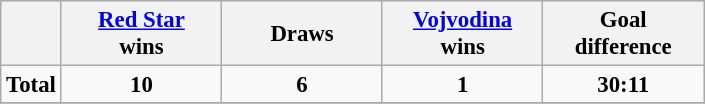<table class="wikitable" style="text-align:center;font-size:95%">
<tr>
<th></th>
<th width="100"><a href='#'>Red Star</a><br>wins</th>
<th width="100">Draws</th>
<th width="100"><a href='#'>Vojvodina</a><br>wins</th>
<th width="100">Goal<br>difference</th>
</tr>
<tr>
<td><strong>Total</strong></td>
<td><strong>10</strong></td>
<td><strong>6</strong></td>
<td><strong>1</strong></td>
<td><strong>30:11</strong></td>
</tr>
<tr>
</tr>
</table>
